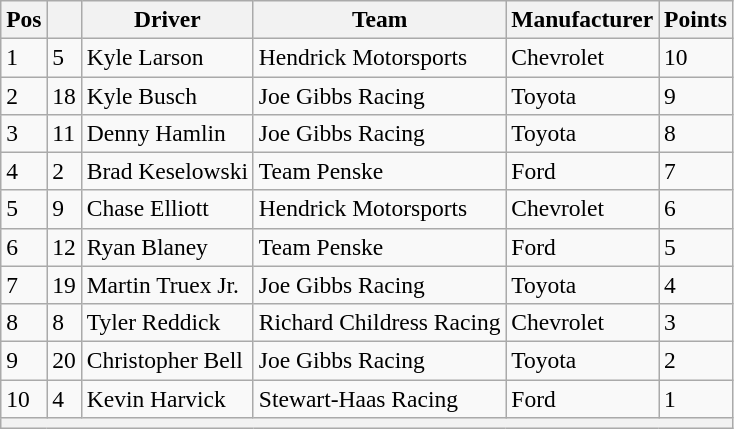<table class="wikitable" style="font-size:98%">
<tr>
<th>Pos</th>
<th></th>
<th>Driver</th>
<th>Team</th>
<th>Manufacturer</th>
<th>Points</th>
</tr>
<tr>
<td>1</td>
<td>5</td>
<td>Kyle Larson</td>
<td>Hendrick Motorsports</td>
<td>Chevrolet</td>
<td>10</td>
</tr>
<tr>
<td>2</td>
<td>18</td>
<td>Kyle Busch</td>
<td>Joe Gibbs Racing</td>
<td>Toyota</td>
<td>9</td>
</tr>
<tr>
<td>3</td>
<td>11</td>
<td>Denny Hamlin</td>
<td>Joe Gibbs Racing</td>
<td>Toyota</td>
<td>8</td>
</tr>
<tr>
<td>4</td>
<td>2</td>
<td>Brad Keselowski</td>
<td>Team Penske</td>
<td>Ford</td>
<td>7</td>
</tr>
<tr>
<td>5</td>
<td>9</td>
<td>Chase Elliott</td>
<td>Hendrick Motorsports</td>
<td>Chevrolet</td>
<td>6</td>
</tr>
<tr>
<td>6</td>
<td>12</td>
<td>Ryan Blaney</td>
<td>Team Penske</td>
<td>Ford</td>
<td>5</td>
</tr>
<tr>
<td>7</td>
<td>19</td>
<td>Martin Truex Jr.</td>
<td>Joe Gibbs Racing</td>
<td>Toyota</td>
<td>4</td>
</tr>
<tr>
<td>8</td>
<td>8</td>
<td>Tyler Reddick</td>
<td>Richard Childress Racing</td>
<td>Chevrolet</td>
<td>3</td>
</tr>
<tr>
<td>9</td>
<td>20</td>
<td>Christopher Bell</td>
<td>Joe Gibbs Racing</td>
<td>Toyota</td>
<td>2</td>
</tr>
<tr>
<td>10</td>
<td>4</td>
<td>Kevin Harvick</td>
<td>Stewart-Haas Racing</td>
<td>Ford</td>
<td>1</td>
</tr>
<tr>
<th colspan="6"></th>
</tr>
</table>
